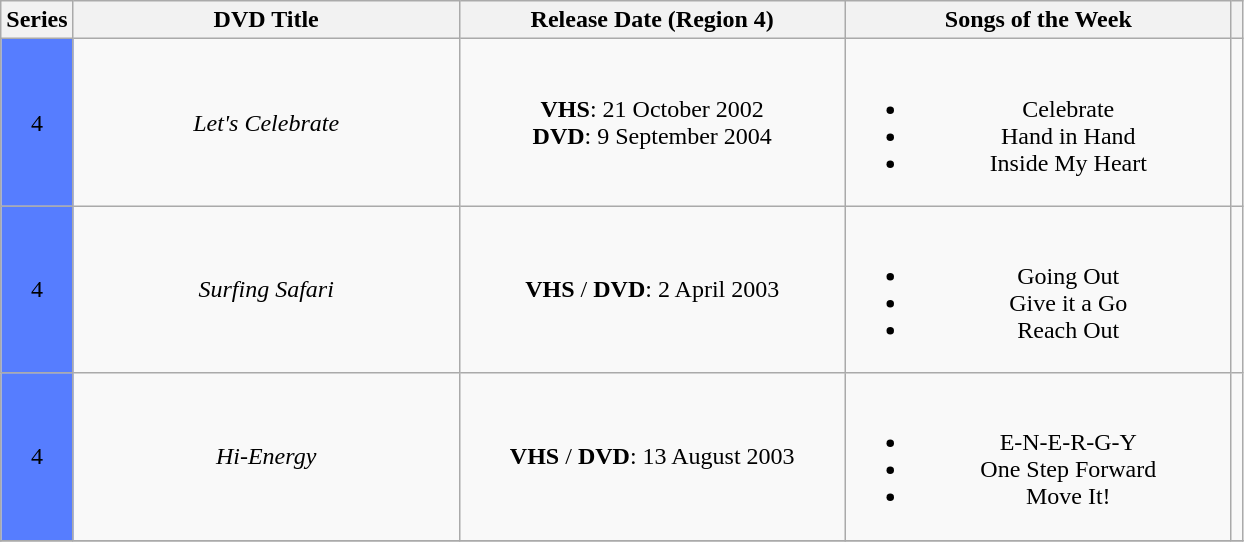<table class="wikitable">
<tr>
<th>Series</th>
<th style="width: 250px;">DVD Title</th>
<th style="width: 250px;">Release Date (Region 4)</th>
<th style="width: 250px;">Songs of the Week</th>
<th scope="col" class="unsortable"></th>
</tr>
<tr>
<td style="background:#567DFF; height:10px; text-align:center">4</td>
<td style="text-align:center"><em>Let's Celebrate</em></td>
<td style="text-align:center"><strong>VHS</strong>: 21 October 2002<br> <strong>DVD</strong>: 9 September 2004</td>
<td style="text-align:center"><br><ul><li>Celebrate</li><li>Hand in Hand</li><li>Inside My Heart</li></ul></td>
<td style="text-align:center;"></td>
</tr>
<tr>
<td style="background:#567DFF; height:10px; text-align:center">4</td>
<td style="text-align:center"><em>Surfing Safari</em></td>
<td style="text-align:center"><strong>VHS</strong> / <strong>DVD</strong>: 2 April 2003</td>
<td style="text-align:center"><br><ul><li>Going Out</li><li>Give it a Go</li><li>Reach Out</li></ul></td>
<td style="text-align:center;"></td>
</tr>
<tr>
<td style="background:#567DFF; height:10px; text-align:center">4</td>
<td style="text-align:center"><em>Hi-Energy</em></td>
<td style="text-align:center"><strong>VHS</strong> / <strong>DVD</strong>: 13 August 2003</td>
<td style="text-align:center"><br><ul><li>E-N-E-R-G-Y</li><li>One Step Forward</li><li>Move It!</li></ul></td>
<td style="text-align:center;"></td>
</tr>
<tr>
</tr>
</table>
